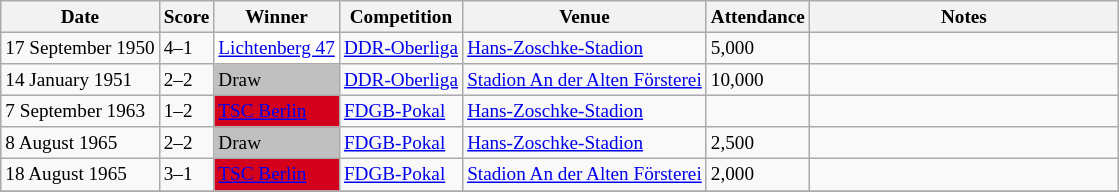<table class="wikitable sortable" style="font-size:80%">
<tr>
<th>Date</th>
<th>Score</th>
<th>Winner</th>
<th>Competition</th>
<th>Venue</th>
<th>Attendance</th>
<th class="unsortable" width=200px>Notes</th>
</tr>
<tr>
<td>17 September 1950</td>
<td>4–1</td>
<td style="background:white"><a href='#'><span>Lichtenberg 47</span></a></td>
<td><a href='#'>DDR-Oberliga</a></td>
<td><a href='#'>Hans-Zoschke-Stadion</a></td>
<td>5,000</td>
<td></td>
</tr>
<tr>
<td>14 January 1951</td>
<td>2–2</td>
<td style="background:silver">Draw</td>
<td><a href='#'>DDR-Oberliga</a></td>
<td><a href='#'>Stadion An der Alten Försterei</a></td>
<td>10,000</td>
<td></td>
</tr>
<tr>
<td>7 September 1963</td>
<td>1–2</td>
<td style="background:#D4011D"><a href='#'><span>TSC Berlin</span></a></td>
<td><a href='#'>FDGB-Pokal</a></td>
<td><a href='#'>Hans-Zoschke-Stadion</a></td>
<td></td>
<td></td>
</tr>
<tr>
<td>8 August 1965</td>
<td>2–2 </td>
<td style="background:silver">Draw</td>
<td><a href='#'>FDGB-Pokal</a></td>
<td><a href='#'>Hans-Zoschke-Stadion</a></td>
<td>2,500</td>
<td></td>
</tr>
<tr>
<td>18 August 1965</td>
<td>3–1</td>
<td style="background:#D4011D"><a href='#'><span>TSC Berlin</span></a></td>
<td><a href='#'>FDGB-Pokal</a></td>
<td><a href='#'>Stadion An der Alten Försterei</a></td>
<td>2,000</td>
<td></td>
</tr>
<tr>
</tr>
</table>
